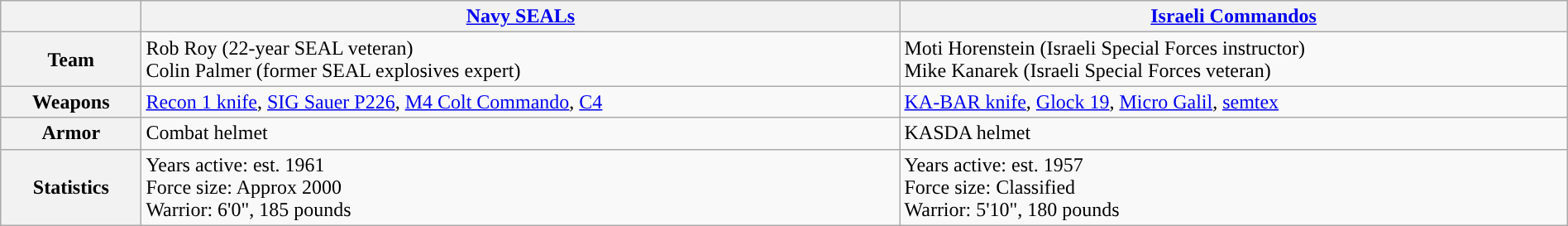<table class="wikitable unsortable" ; style="width: 100%">
<tr>
<th></th>
<th><strong><a href='#'>Navy SEALs</a></strong></th>
<th><strong><a href='#'>Israeli Commandos</a></strong></th>
</tr>
<tr>
<th>Team</th>
<td>Rob Roy (22-year SEAL veteran)<br>Colin Palmer (former SEAL explosives expert)</td>
<td>Moti Horenstein (Israeli Special Forces instructor)<br>Mike Kanarek (Israeli Special Forces veteran)</td>
</tr>
<tr>
<th>Weapons</th>
<td><a href='#'>Recon 1 knife</a>, <a href='#'>SIG Sauer P226</a>, <a href='#'>M4 Colt Commando</a>, <a href='#'>C4</a></td>
<td><a href='#'>KA-BAR knife</a>, <a href='#'>Glock 19</a>, <a href='#'>Micro Galil</a>, <a href='#'>semtex</a></td>
</tr>
<tr>
<th>Armor</th>
<td>Combat helmet</td>
<td>KASDA helmet</td>
</tr>
<tr>
<th>Statistics</th>
<td>Years active: est. 1961<br>Force size: Approx 2000<br>Warrior: 6'0", 185 pounds</td>
<td>Years active: est. 1957<br>Force size: Classified<br>Warrior: 5'10", 180 pounds</td>
</tr>
</table>
